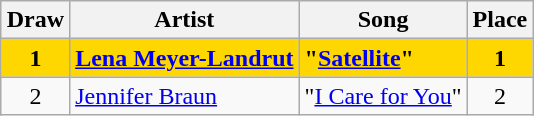<table class="sortable wikitable" style="margin: 1em auto 1em auto; text-align:center;">
<tr>
<th>Draw</th>
<th>Artist</th>
<th>Song</th>
<th>Place</th>
</tr>
<tr style="font-weight:bold; background:gold">
<td>1</td>
<td align="left"><a href='#'>Lena Meyer-Landrut</a></td>
<td align="left">"<a href='#'>Satellite</a>"</td>
<td>1</td>
</tr>
<tr>
<td>2</td>
<td align="left"><a href='#'>Jennifer Braun</a></td>
<td align="left">"<a href='#'>I Care for You</a>"</td>
<td>2</td>
</tr>
</table>
